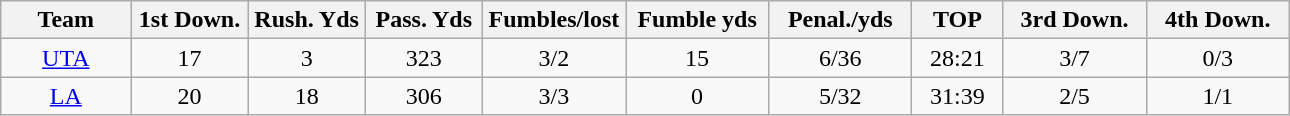<table class="wikitable sortable">
<tr>
<th bgcolor="#DDDDFF" width="10%">Team</th>
<th bgcolor="#DDDDFF" width="9%">1st Down.</th>
<th bgcolor="#DDDDFF" width="9%">Rush. Yds</th>
<th bgcolor="#DDDDFF" width="9%">Pass. Yds</th>
<th bgcolor="#DDDDFF" width="11%">Fumbles/lost</th>
<th bgcolor="#DDDDFF" width="11%">Fumble yds</th>
<th bgcolor="#DDDDFF" width="11%">Penal./yds</th>
<th bgcolor="#DDDDFF" width="7%">TOP</th>
<th bgcolor="#DDDDFF" width="11%">3rd Down.</th>
<th bgcolor="#DDDDFF" width="11%">4th Down.</th>
</tr>
<tr align="center">
<td><a href='#'>UTA</a></td>
<td>17</td>
<td>3</td>
<td>323</td>
<td>3/2</td>
<td>15</td>
<td>6/36</td>
<td>28:21</td>
<td>3/7</td>
<td>0/3</td>
</tr>
<tr align="center">
<td><a href='#'>LA</a></td>
<td>20</td>
<td>18</td>
<td>306</td>
<td>3/3</td>
<td>0</td>
<td>5/32</td>
<td>31:39</td>
<td>2/5</td>
<td>1/1</td>
</tr>
</table>
